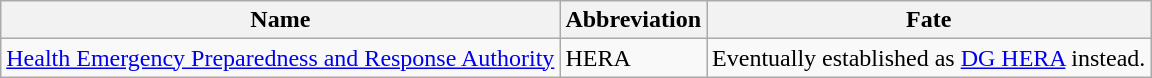<table class="wikitable">
<tr>
<th>Name</th>
<th>Abbreviation</th>
<th>Fate</th>
</tr>
<tr>
<td><a href='#'>Health Emergency Preparedness and Response Authority</a></td>
<td>HERA</td>
<td>Eventually established as <a href='#'>DG HERA</a> instead.</td>
</tr>
</table>
